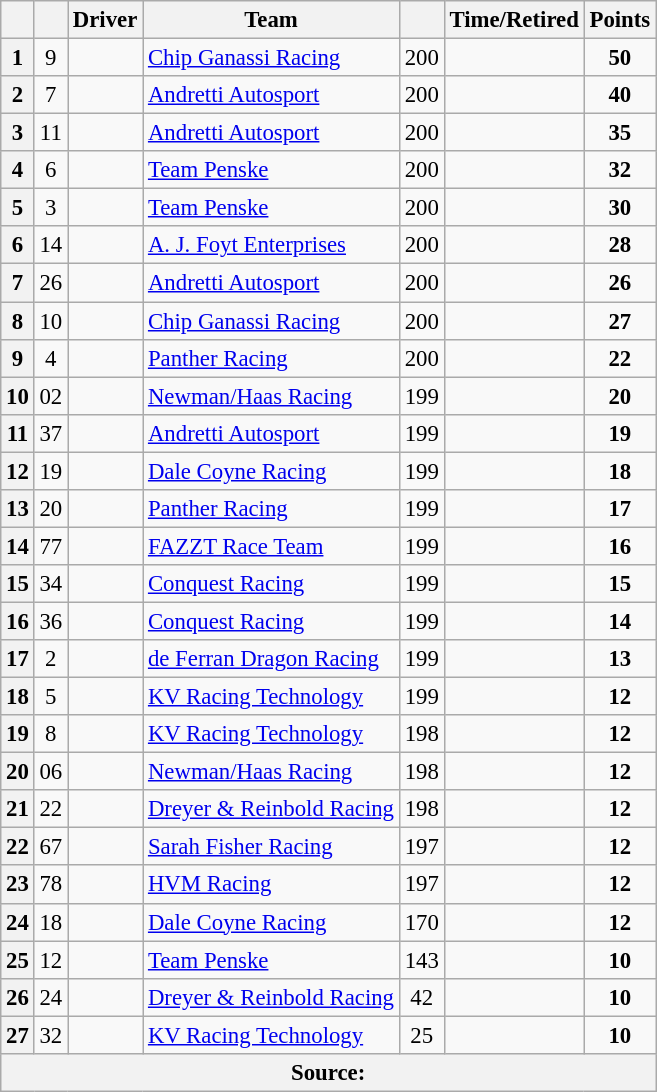<table class="wikitable sortable" style="font-size:95%;">
<tr>
<th scope="col"></th>
<th scope="col"></th>
<th scope="col">Driver</th>
<th scope="col">Team</th>
<th scope="col"></th>
<th scope="col">Time/Retired</th>
<th scope="col">Points</th>
</tr>
<tr>
<th scope="row">1</th>
<td align="center">9</td>
<td></td>
<td><a href='#'>Chip Ganassi Racing</a></td>
<td align=center>200</td>
<td align=center></td>
<td align=center><strong>50</strong></td>
</tr>
<tr>
<th scope="row">2</th>
<td align="center">7</td>
<td></td>
<td><a href='#'>Andretti Autosport</a></td>
<td align=center>200</td>
<td align=center></td>
<td align=center><strong>40</strong></td>
</tr>
<tr>
<th scope="row">3</th>
<td align="center">11</td>
<td></td>
<td><a href='#'>Andretti Autosport</a></td>
<td align=center>200</td>
<td align=center></td>
<td align=center><strong>35</strong></td>
</tr>
<tr>
<th scope="row">4</th>
<td align="center">6</td>
<td></td>
<td><a href='#'>Team Penske</a></td>
<td align=center>200</td>
<td align=center></td>
<td align=center><strong>32</strong></td>
</tr>
<tr>
<th scope="row">5</th>
<td align="center">3</td>
<td></td>
<td><a href='#'>Team Penske</a></td>
<td align=center>200</td>
<td align=center></td>
<td align=center><strong>30</strong></td>
</tr>
<tr>
<th scope="row">6</th>
<td align="center">14</td>
<td></td>
<td><a href='#'>A. J. Foyt Enterprises</a></td>
<td align=center>200</td>
<td align=center></td>
<td align=center><strong>28</strong></td>
</tr>
<tr>
<th scope="row">7</th>
<td align="center">26</td>
<td></td>
<td><a href='#'>Andretti Autosport</a></td>
<td align=center>200</td>
<td align=center></td>
<td align=center><strong>26</strong></td>
</tr>
<tr>
<th scope="row">8</th>
<td align="center">10</td>
<td></td>
<td><a href='#'>Chip Ganassi Racing</a></td>
<td align=center>200</td>
<td align=center></td>
<td align=center><strong>27</strong></td>
</tr>
<tr>
<th scope="row">9</th>
<td align="center">4</td>
<td></td>
<td><a href='#'>Panther Racing</a></td>
<td align=center>200</td>
<td align=center></td>
<td align=center><strong>22</strong></td>
</tr>
<tr>
<th scope="row">10</th>
<td align="center">02</td>
<td></td>
<td><a href='#'>Newman/Haas Racing</a></td>
<td align=center>199</td>
<td align=center></td>
<td align=center><strong>20</strong></td>
</tr>
<tr>
<th scope="row">11</th>
<td align="center">37</td>
<td></td>
<td><a href='#'>Andretti Autosport</a></td>
<td align=center>199</td>
<td align=center></td>
<td align=center><strong>19</strong></td>
</tr>
<tr>
<th scope="row">12</th>
<td align="center">19</td>
<td></td>
<td><a href='#'>Dale Coyne Racing</a></td>
<td align=center>199</td>
<td align=center></td>
<td align=center><strong>18</strong></td>
</tr>
<tr>
<th scope="row">13</th>
<td align="center">20</td>
<td></td>
<td><a href='#'>Panther Racing</a></td>
<td align=center>199</td>
<td align=center></td>
<td align=center><strong>17</strong></td>
</tr>
<tr>
<th scope="row">14</th>
<td align="center">77</td>
<td></td>
<td><a href='#'>FAZZT Race Team</a></td>
<td align=center>199</td>
<td align=center></td>
<td align=center><strong>16</strong></td>
</tr>
<tr>
<th scope="row">15</th>
<td align="center">34</td>
<td></td>
<td><a href='#'>Conquest Racing</a></td>
<td align=center>199</td>
<td align=center></td>
<td align=center><strong>15</strong></td>
</tr>
<tr>
<th scope="row">16</th>
<td align="center">36</td>
<td></td>
<td><a href='#'>Conquest Racing</a></td>
<td align=center>199</td>
<td align=center></td>
<td align=center><strong>14</strong></td>
</tr>
<tr>
<th scope="row">17</th>
<td align="center">2</td>
<td></td>
<td><a href='#'>de Ferran Dragon Racing</a></td>
<td align=center>199</td>
<td align=center></td>
<td align=center><strong>13</strong></td>
</tr>
<tr>
<th scope="row">18</th>
<td align="center">5</td>
<td></td>
<td><a href='#'>KV Racing Technology</a></td>
<td align=center>199</td>
<td align=center></td>
<td align=center><strong>12</strong></td>
</tr>
<tr>
<th scope="row">19</th>
<td align="center">8</td>
<td></td>
<td><a href='#'>KV Racing Technology</a></td>
<td align=center>198</td>
<td align=center></td>
<td align=center><strong>12</strong></td>
</tr>
<tr>
<th scope="row">20</th>
<td align="center">06</td>
<td></td>
<td><a href='#'>Newman/Haas Racing</a></td>
<td align=center>198</td>
<td align=center></td>
<td align=center><strong>12</strong></td>
</tr>
<tr>
<th scope="row">21</th>
<td align="center">22</td>
<td></td>
<td><a href='#'>Dreyer & Reinbold Racing</a></td>
<td align=center>198</td>
<td align=center></td>
<td align=center><strong>12</strong></td>
</tr>
<tr>
<th scope="row">22</th>
<td align="center">67</td>
<td></td>
<td><a href='#'>Sarah Fisher Racing</a></td>
<td align=center>197</td>
<td align=center></td>
<td align=center><strong>12</strong></td>
</tr>
<tr>
<th scope="row">23</th>
<td align="center">78</td>
<td></td>
<td><a href='#'>HVM Racing</a></td>
<td align=center>197</td>
<td align=center></td>
<td align=center><strong>12</strong></td>
</tr>
<tr>
<th scope="row">24</th>
<td align="center">18</td>
<td></td>
<td><a href='#'>Dale Coyne Racing</a></td>
<td align=center>170</td>
<td align=center></td>
<td align=center><strong>12</strong></td>
</tr>
<tr>
<th scope="row">25</th>
<td align="center">12</td>
<td></td>
<td><a href='#'>Team Penske</a></td>
<td align=center>143</td>
<td align=center></td>
<td align=center><strong>10</strong></td>
</tr>
<tr>
<th scope="row">26</th>
<td align="center">24</td>
<td></td>
<td><a href='#'>Dreyer & Reinbold Racing</a></td>
<td align=center>42</td>
<td align=center></td>
<td align=center><strong>10</strong></td>
</tr>
<tr>
<th scope="row">27</th>
<td align="center">32</td>
<td></td>
<td><a href='#'>KV Racing Technology</a></td>
<td align=center>25</td>
<td align=center></td>
<td align=center><strong>10</strong></td>
</tr>
<tr>
<th colspan=9><strong>Source:</strong></th>
</tr>
</table>
